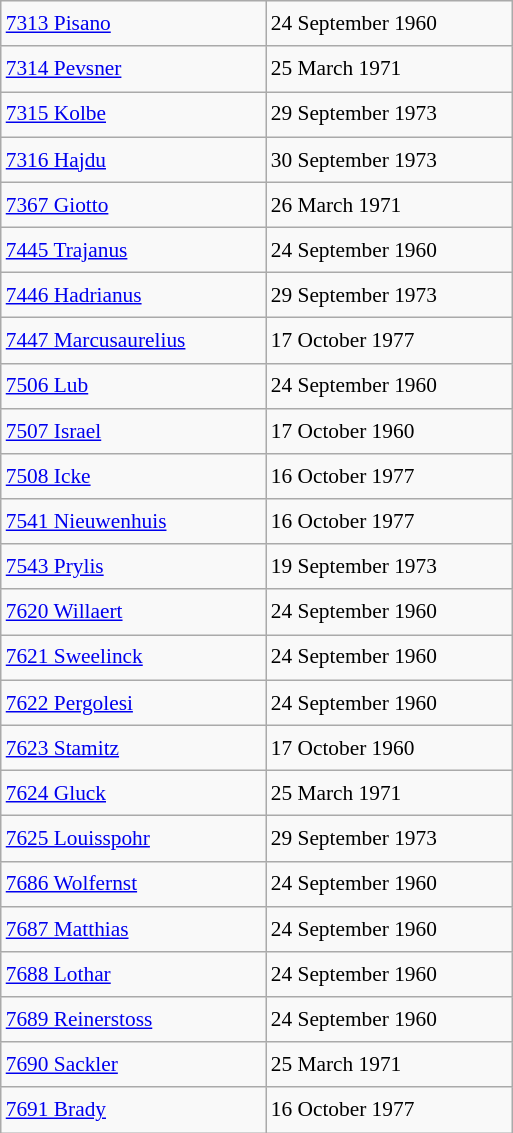<table class="wikitable" style="font-size: 89%; float: left; width: 24em; margin-right: 1em; line-height: 1.65em">
<tr>
<td><a href='#'>7313 Pisano</a></td>
<td>24 September 1960</td>
</tr>
<tr>
<td><a href='#'>7314 Pevsner</a></td>
<td>25 March 1971</td>
</tr>
<tr>
<td><a href='#'>7315 Kolbe</a></td>
<td>29 September 1973</td>
</tr>
<tr>
<td><a href='#'>7316 Hajdu</a></td>
<td>30 September 1973</td>
</tr>
<tr>
<td><a href='#'>7367 Giotto</a></td>
<td>26 March 1971</td>
</tr>
<tr>
<td><a href='#'>7445 Trajanus</a></td>
<td>24 September 1960</td>
</tr>
<tr>
<td><a href='#'>7446 Hadrianus</a></td>
<td>29 September 1973</td>
</tr>
<tr>
<td><a href='#'>7447 Marcusaurelius</a></td>
<td>17 October 1977</td>
</tr>
<tr>
<td><a href='#'>7506 Lub</a></td>
<td>24 September 1960</td>
</tr>
<tr>
<td><a href='#'>7507 Israel</a></td>
<td>17 October 1960</td>
</tr>
<tr>
<td><a href='#'>7508 Icke</a></td>
<td>16 October 1977</td>
</tr>
<tr>
<td><a href='#'>7541 Nieuwenhuis</a></td>
<td>16 October 1977</td>
</tr>
<tr>
<td><a href='#'>7543 Prylis</a></td>
<td>19 September 1973</td>
</tr>
<tr>
<td><a href='#'>7620 Willaert</a></td>
<td>24 September 1960</td>
</tr>
<tr>
<td><a href='#'>7621 Sweelinck</a></td>
<td>24 September 1960</td>
</tr>
<tr>
<td><a href='#'>7622 Pergolesi</a></td>
<td>24 September 1960</td>
</tr>
<tr>
<td><a href='#'>7623 Stamitz</a></td>
<td>17 October 1960</td>
</tr>
<tr>
<td><a href='#'>7624 Gluck</a></td>
<td>25 March 1971</td>
</tr>
<tr>
<td><a href='#'>7625 Louisspohr</a></td>
<td>29 September 1973</td>
</tr>
<tr>
<td><a href='#'>7686 Wolfernst</a></td>
<td>24 September 1960</td>
</tr>
<tr>
<td><a href='#'>7687 Matthias</a></td>
<td>24 September 1960</td>
</tr>
<tr>
<td><a href='#'>7688 Lothar</a></td>
<td>24 September 1960</td>
</tr>
<tr>
<td><a href='#'>7689 Reinerstoss</a></td>
<td>24 September 1960</td>
</tr>
<tr>
<td><a href='#'>7690 Sackler</a></td>
<td>25 March 1971</td>
</tr>
<tr>
<td><a href='#'>7691 Brady</a></td>
<td>16 October 1977</td>
</tr>
</table>
